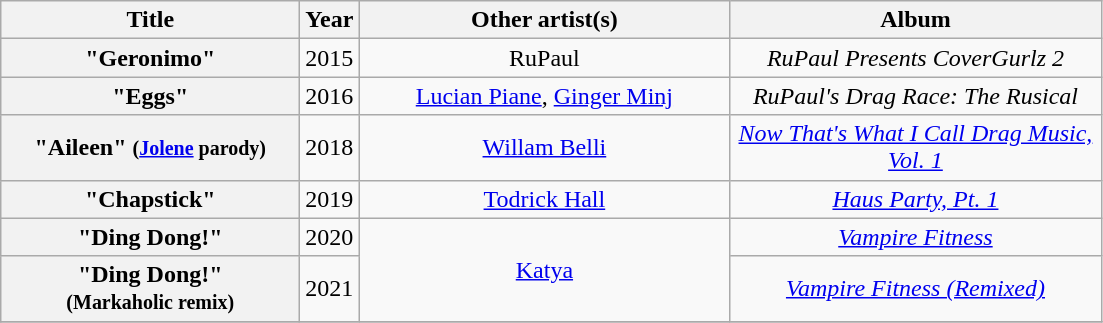<table class="wikitable plainrowheaders" style="text-align:center;">
<tr>
<th scope="col" style="width:12em;">Title</th>
<th scope="col" style="width:1em;">Year</th>
<th scope="col" style="width:15em;">Other artist(s)</th>
<th scope="col" style="width:15em;">Album</th>
</tr>
<tr>
<th scope="row">"Geronimo"</th>
<td>2015</td>
<td>RuPaul</td>
<td><em>RuPaul Presents CoverGurlz 2</em></td>
</tr>
<tr>
<th scope="row">"Eggs"</th>
<td>2016</td>
<td><a href='#'>Lucian Piane</a>, <a href='#'>Ginger Minj</a></td>
<td><em>RuPaul's Drag Race: The Rusical</em></td>
</tr>
<tr>
<th scope="row">"Aileen" <small>(<a href='#'>Jolene</a> parody)</small></th>
<td>2018</td>
<td><a href='#'>Willam Belli</a></td>
<td><em><a href='#'>Now That's What I Call Drag Music, Vol. 1</a></em></td>
</tr>
<tr>
<th scope="row">"Chapstick"</th>
<td>2019</td>
<td><a href='#'>Todrick Hall</a></td>
<td><em><a href='#'>Haus Party, Pt. 1</a></em></td>
</tr>
<tr>
<th scope="row">"Ding Dong!"</th>
<td>2020</td>
<td rowspan="2"><a href='#'>Katya</a></td>
<td><em><a href='#'>Vampire Fitness</a></em></td>
</tr>
<tr>
<th scope="row">"Ding Dong!" <br> <small>(Markaholic remix)</small></th>
<td>2021</td>
<td><em><a href='#'>Vampire Fitness (Remixed)</a></em></td>
</tr>
<tr>
</tr>
</table>
